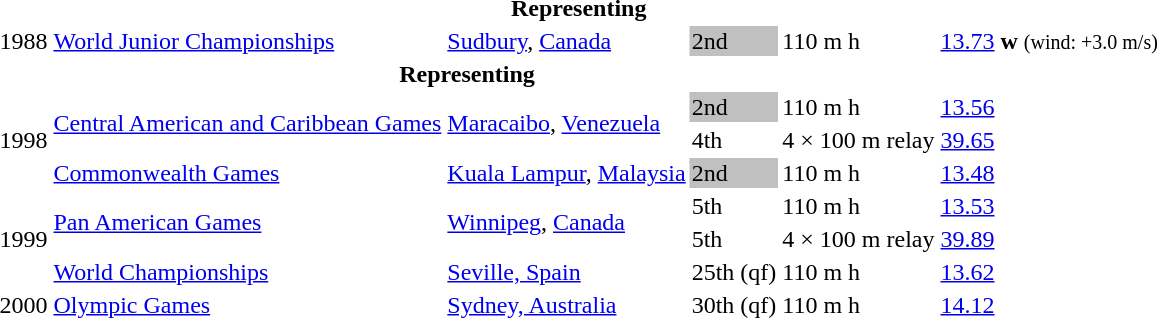<table>
<tr>
<th colspan="6">Representing </th>
</tr>
<tr>
<td>1988</td>
<td><a href='#'>World Junior Championships</a></td>
<td><a href='#'>Sudbury</a>, <a href='#'>Canada</a></td>
<td bgcolor="silver">2nd</td>
<td>110 m h</td>
<td><a href='#'>13.73</a> <strong>w</strong> <small>(wind: +3.0 m/s)</small></td>
</tr>
<tr>
<th colspan="5">Representing </th>
</tr>
<tr>
<td rowspan=3>1998</td>
<td rowspan=2><a href='#'>Central American and Caribbean Games</a></td>
<td rowspan=2><a href='#'>Maracaibo</a>, <a href='#'>Venezuela</a></td>
<td bgcolor="silver">2nd</td>
<td>110 m h</td>
<td><a href='#'>13.56</a></td>
</tr>
<tr>
<td>4th</td>
<td>4 × 100 m relay</td>
<td><a href='#'>39.65</a></td>
</tr>
<tr>
<td><a href='#'>Commonwealth Games</a></td>
<td><a href='#'>Kuala Lampur</a>, <a href='#'>Malaysia</a></td>
<td bgcolor="silver">2nd</td>
<td>110 m h</td>
<td><a href='#'>13.48</a></td>
</tr>
<tr>
<td rowspan=3>1999</td>
<td rowspan=2><a href='#'>Pan American Games</a></td>
<td rowspan=2><a href='#'>Winnipeg</a>, <a href='#'>Canada</a></td>
<td>5th</td>
<td>110 m h</td>
<td><a href='#'>13.53</a></td>
</tr>
<tr>
<td>5th</td>
<td>4 × 100 m relay</td>
<td><a href='#'>39.89</a></td>
</tr>
<tr>
<td><a href='#'>World Championships</a></td>
<td><a href='#'>Seville, Spain</a></td>
<td>25th (qf)</td>
<td>110 m h</td>
<td><a href='#'>13.62</a></td>
</tr>
<tr>
<td>2000</td>
<td><a href='#'>Olympic Games</a></td>
<td><a href='#'>Sydney, Australia</a></td>
<td>30th (qf)</td>
<td>110 m h</td>
<td><a href='#'>14.12</a></td>
</tr>
</table>
